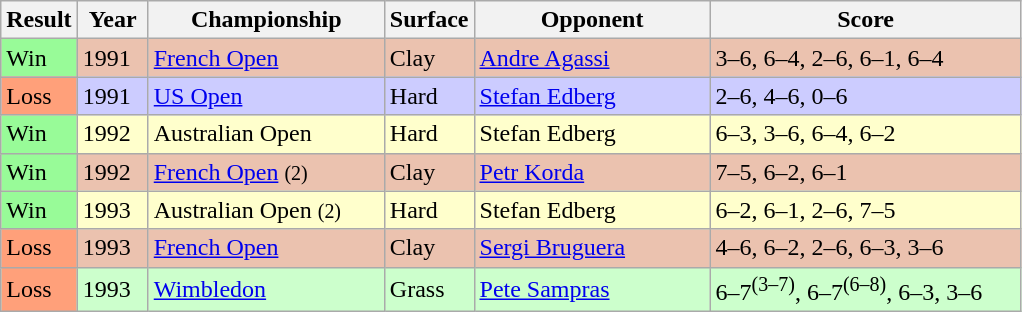<table class="sortable wikitable">
<tr>
<th style="width:40px">Result</th>
<th style="width:40px">Year</th>
<th style="width:150px">Championship</th>
<th style="width:50px">Surface</th>
<th style="width:150px">Opponent</th>
<th style="width:200px"  class="unsortable">Score</th>
</tr>
<tr style="background:#ebc2af;">
<td style="background:#98fb98;">Win</td>
<td>1991</td>
<td><a href='#'>French Open</a></td>
<td>Clay</td>
<td> <a href='#'>Andre Agassi</a></td>
<td>3–6, 6–4, 2–6, 6–1, 6–4</td>
</tr>
<tr style="background:#ccccff;">
<td style="background:#ffa07a;">Loss</td>
<td>1991</td>
<td><a href='#'>US Open</a></td>
<td>Hard</td>
<td> <a href='#'>Stefan Edberg</a></td>
<td>2–6, 4–6, 0–6</td>
</tr>
<tr style="background:#ffffcc;">
<td style="background:#98fb98;">Win</td>
<td>1992</td>
<td>Australian Open</td>
<td>Hard</td>
<td> Stefan Edberg</td>
<td>6–3, 3–6, 6–4, 6–2</td>
</tr>
<tr style="background:#ebc2af;">
<td style="background:#98fb98;">Win</td>
<td>1992</td>
<td><a href='#'>French Open</a> <small>(2)</small></td>
<td>Clay</td>
<td> <a href='#'>Petr Korda</a></td>
<td>7–5, 6–2, 6–1</td>
</tr>
<tr style="background:#ffffcc;">
<td style="background:#98fb98;">Win</td>
<td>1993</td>
<td>Australian Open <small>(2)</small></td>
<td>Hard</td>
<td> Stefan Edberg</td>
<td>6–2, 6–1, 2–6, 7–5</td>
</tr>
<tr style="background:#ebc2af;">
<td style="background:#ffa07a;">Loss</td>
<td>1993</td>
<td><a href='#'>French Open</a></td>
<td>Clay</td>
<td> <a href='#'>Sergi Bruguera</a></td>
<td>4–6, 6–2, 2–6, 6–3, 3–6</td>
</tr>
<tr style="background:#ccffcc;">
<td style="background:#ffa07a;">Loss</td>
<td>1993</td>
<td><a href='#'>Wimbledon</a></td>
<td>Grass</td>
<td> <a href='#'>Pete Sampras</a></td>
<td>6–7<sup>(3–7)</sup>, 6–7<sup>(6–8)</sup>, 6–3, 3–6</td>
</tr>
</table>
